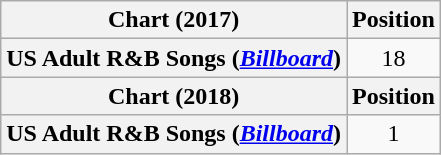<table class="wikitable sortable plainrowheaders" style="text-align:center">
<tr>
<th scope="col">Chart (2017)</th>
<th scope="col">Position</th>
</tr>
<tr>
<th scope="row">US Adult R&B Songs (<em><a href='#'>Billboard</a></em>)</th>
<td align="center">18</td>
</tr>
<tr>
<th scope="col">Chart (2018)</th>
<th scope="col">Position</th>
</tr>
<tr>
<th scope="row">US Adult R&B Songs (<em><a href='#'>Billboard</a></em>)</th>
<td align="center">1</td>
</tr>
</table>
